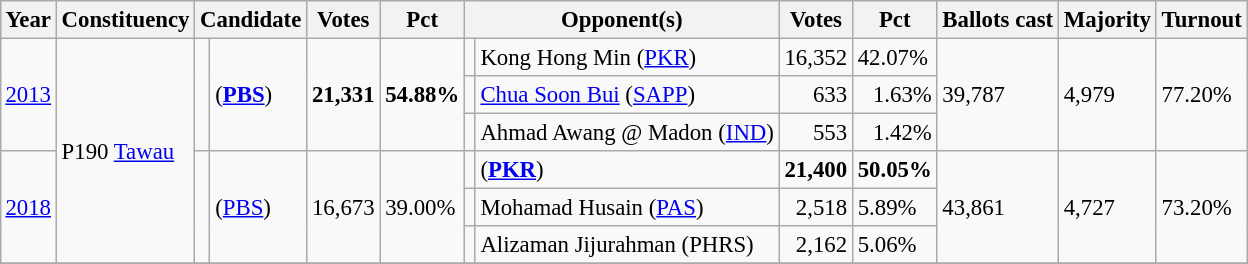<table class="wikitable" style="margin:0.5em ; font-size:95%">
<tr>
<th>Year</th>
<th>Constituency</th>
<th colspan=2>Candidate</th>
<th>Votes</th>
<th>Pct</th>
<th colspan=2>Opponent(s)</th>
<th>Votes</th>
<th>Pct</th>
<th>Ballots cast</th>
<th>Majority</th>
<th>Turnout</th>
</tr>
<tr>
<td rowspan=3><a href='#'>2013</a></td>
<td rowspan=6>P190 <a href='#'>Tawau</a></td>
<td rowspan=3 ></td>
<td rowspan=3><strong></strong> (<a href='#'><strong>PBS</strong></a>)</td>
<td rowspan=3 align=right><strong>21,331</strong></td>
<td rowspan=3><strong>54.88%</strong></td>
<td></td>
<td>Kong Hong Min (<a href='#'>PKR</a>)</td>
<td align="right">16,352</td>
<td>42.07%</td>
<td rowspan=3>39,787</td>
<td rowspan=3>4,979</td>
<td rowspan=3>77.20%</td>
</tr>
<tr>
<td></td>
<td><a href='#'>Chua Soon Bui</a> (<a href='#'>SAPP</a>)</td>
<td align=right>633</td>
<td align=right>1.63%</td>
</tr>
<tr>
<td></td>
<td>Ahmad Awang @ Madon (<a href='#'>IND</a>)</td>
<td align=right>553</td>
<td align=right>1.42%</td>
</tr>
<tr>
<td rowspan=3><a href='#'>2018</a></td>
<td rowspan=3 ></td>
<td rowspan=3> (<a href='#'>PBS</a>)</td>
<td rowspan=3 align=right>16,673</td>
<td rowspan=3>39.00%</td>
<td></td>
<td> (<a href='#'><strong>PKR</strong></a>)</td>
<td align="right"><strong>21,400</strong></td>
<td><strong>50.05%</strong></td>
<td rowspan=3>43,861</td>
<td rowspan=3>4,727</td>
<td rowspan=3>73.20%</td>
</tr>
<tr>
<td></td>
<td>Mohamad Husain	(<a href='#'>PAS</a>)</td>
<td align=right>2,518</td>
<td aign=right>5.89%</td>
</tr>
<tr>
<td></td>
<td>Alizaman Jijurahman (PHRS)</td>
<td align=right>2,162</td>
<td>5.06%</td>
</tr>
<tr>
</tr>
</table>
